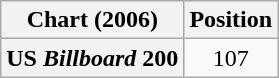<table class="wikitable plainrowheaders" style="text-align:center">
<tr>
<th scope="col">Chart (2006)</th>
<th scope="col">Position</th>
</tr>
<tr>
<th scope="row">US <em>Billboard</em> 200</th>
<td>107</td>
</tr>
</table>
